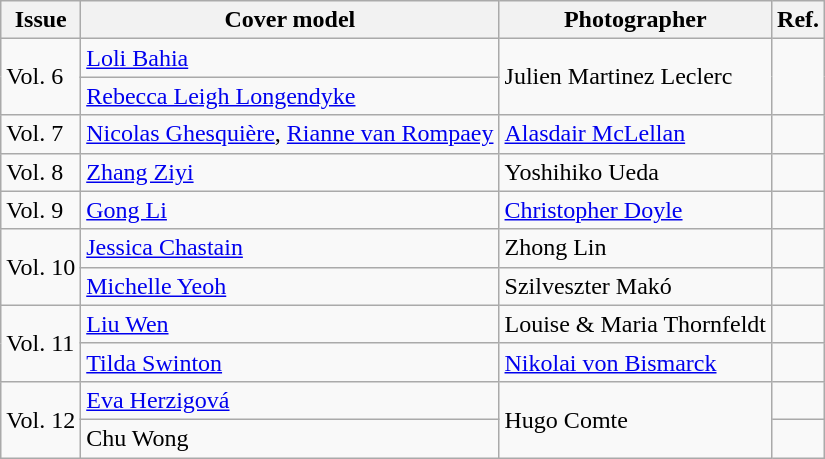<table class="wikitable">
<tr>
<th>Issue</th>
<th>Cover model</th>
<th>Photographer</th>
<th>Ref.</th>
</tr>
<tr>
<td rowspan="2">Vol. 6</td>
<td><a href='#'>Loli Bahia</a></td>
<td rowspan="2">Julien Martinez Leclerc</td>
<td rowspan="2"></td>
</tr>
<tr>
<td><a href='#'>Rebecca Leigh Longendyke</a></td>
</tr>
<tr>
<td>Vol. 7</td>
<td><a href='#'>Nicolas Ghesquière</a>, <a href='#'>Rianne van Rompaey</a></td>
<td><a href='#'>Alasdair McLellan</a></td>
<td></td>
</tr>
<tr>
<td>Vol. 8</td>
<td><a href='#'>Zhang Ziyi</a></td>
<td>Yoshihiko Ueda</td>
<td></td>
</tr>
<tr>
<td>Vol. 9</td>
<td><a href='#'>Gong Li</a></td>
<td><a href='#'>Christopher Doyle</a></td>
<td></td>
</tr>
<tr>
<td rowspan="2">Vol. 10</td>
<td><a href='#'>Jessica Chastain</a></td>
<td>Zhong Lin</td>
<td></td>
</tr>
<tr>
<td><a href='#'>Michelle Yeoh</a></td>
<td>Szilveszter Makó</td>
<td></td>
</tr>
<tr>
<td rowspan="2">Vol. 11</td>
<td><a href='#'>Liu Wen</a></td>
<td>Louise & Maria Thornfeldt</td>
<td></td>
</tr>
<tr>
<td><a href='#'>Tilda Swinton</a></td>
<td><a href='#'>Nikolai von Bismarck</a></td>
<td></td>
</tr>
<tr>
<td rowspan="2">Vol. 12</td>
<td><a href='#'>Eva Herzigová</a></td>
<td rowspan="2">Hugo Comte</td>
<td></td>
</tr>
<tr>
<td>Chu Wong</td>
<td></td>
</tr>
</table>
